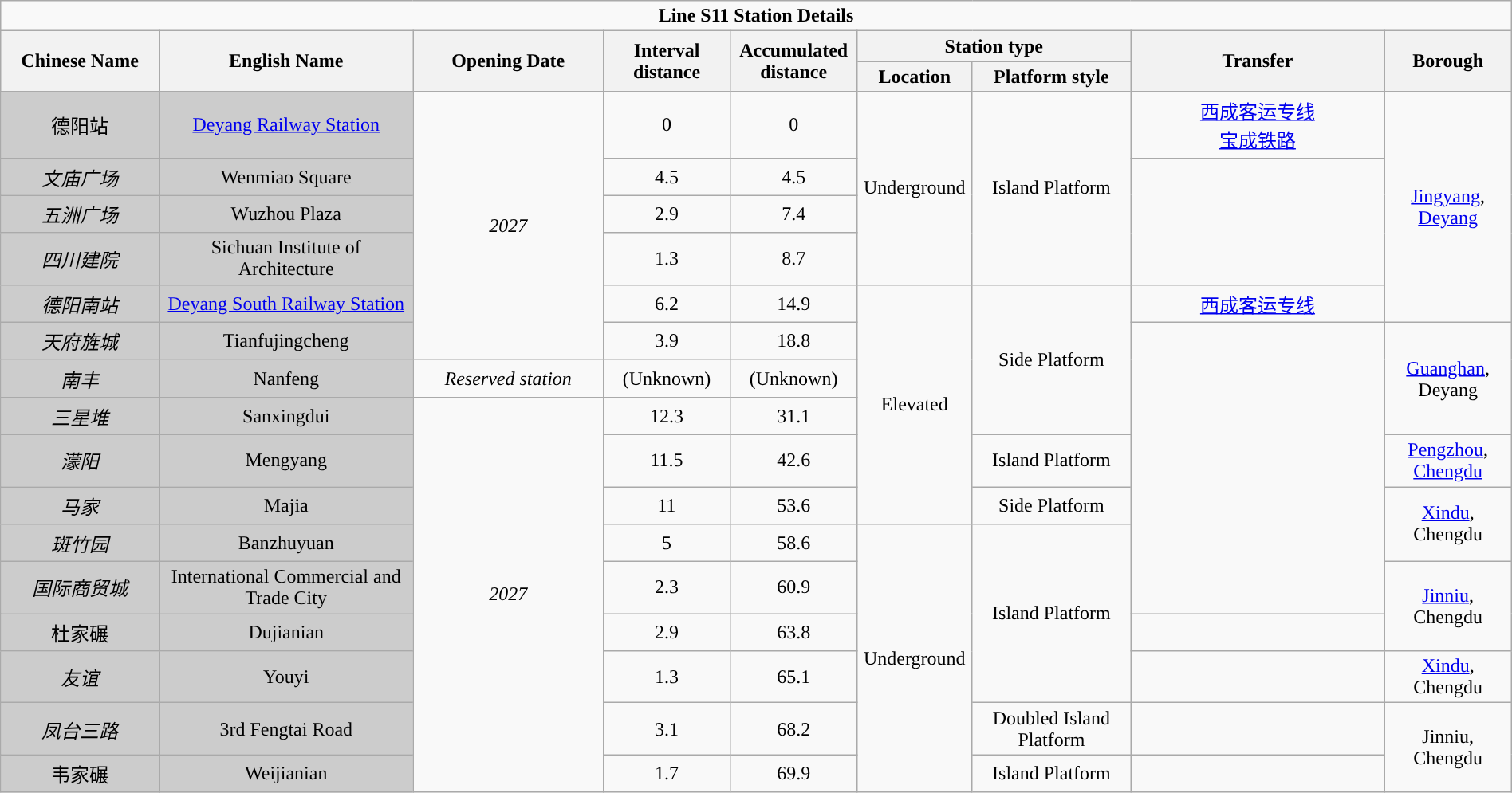<table class="wikitable" style="width:100%; text-align: center;">
<tr>
<td align=center colspan=9><b> Line S11 Station Details </b></td>
</tr>
<tr>
<th rowspan="2" width="10%">Chinese Name</th>
<th rowspan="2" width="16%">English Name</th>
<th rowspan="2" width="12%">Opening Date</th>
<th rowspan="2" width="8%">Interval distance<br></th>
<th rowspan="2" width="8%">Accumulated distance<br></th>
<th colspan="2" width="16%">Station type</th>
<th rowspan="2" width="16%">Transfer</th>
<th rowspan="2" width="8%">Borough</th>
</tr>
<tr>
<th width="6%">Location</th>
<th width="10%">Platform style</th>
</tr>
<tr>
<td style="background-color:#CCC">德阳站</td>
<td style="background-color:#CCC"><a href='#'>Deyang Railway Station</a></td>
<td rowspan="6"><em>2027</em></td>
<td>0</td>
<td>0</td>
<td rowspan="4">Underground</td>
<td rowspan="4">Island Platform</td>
<td> <a href='#'>西成客运专线</a><br> <a href='#'>宝成铁路</a></td>
<td rowspan="5"><a href='#'>Jingyang</a>, <a href='#'>Deyang</a></td>
</tr>
<tr>
<td style="background-color:#CCC"><em>文庙广场</em></td>
<td style="background-color:#CCC">Wenmiao Square</td>
<td>4.5</td>
<td>4.5</td>
<td rowspan="3"></td>
</tr>
<tr>
<td style="background-color:#CCC"><em>五洲广场</em></td>
<td style="background-color:#CCC">Wuzhou Plaza</td>
<td>2.9</td>
<td>7.4</td>
</tr>
<tr>
<td style="background-color:#CCC"><em>四川建院</em></td>
<td style="background-color:#CCC">Sichuan Institute of Architecture</td>
<td>1.3</td>
<td>8.7</td>
</tr>
<tr>
<td style="background-color:#CCC"><em>德阳南站</em></td>
<td style="background-color:#CCC"><a href='#'>Deyang South Railway Station</a></td>
<td>6.2</td>
<td>14.9</td>
<td rowspan="6">Elevated</td>
<td rowspan="4">Side Platform</td>
<td> <a href='#'>西成客运专线</a></td>
</tr>
<tr>
<td style="background-color:#CCC"><em>天府旌城</em></td>
<td style="background-color:#CCC">Tianfujingcheng</td>
<td>3.9</td>
<td>18.8</td>
<td rowspan="7"></td>
<td rowspan="3"><a href='#'>Guanghan</a>, Deyang</td>
</tr>
<tr>
<td style="background-color:#CCC"><em>南丰</em></td>
<td style="background-color:#CCC">Nanfeng</td>
<td><em>Reserved station</em></td>
<td>(Unknown)</td>
<td>(Unknown)</td>
</tr>
<tr>
<td style="background-color:#CCC"><em>三星堆</em></td>
<td style="background-color:#CCC">Sanxingdui</td>
<td rowspan="9"><em>2027</em></td>
<td>12.3</td>
<td>31.1</td>
</tr>
<tr>
<td style="background-color:#CCC"><em>濛阳</em></td>
<td style="background-color:#CCC">Mengyang</td>
<td>11.5</td>
<td>42.6</td>
<td>Island Platform</td>
<td><a href='#'>Pengzhou</a>, <a href='#'>Chengdu</a></td>
</tr>
<tr>
<td style="background-color:#CCC"><em>马家</em></td>
<td style="background-color:#CCC">Majia</td>
<td>11</td>
<td>53.6</td>
<td>Side Platform</td>
<td rowspan="2"><a href='#'>Xindu</a>, Chengdu</td>
</tr>
<tr>
<td style="background-color:#CCC"><em>斑竹园</em></td>
<td style="background-color:#CCC">Banzhuyuan</td>
<td>5</td>
<td>58.6</td>
<td rowspan="6">Underground</td>
<td rowspan="4">Island Platform</td>
</tr>
<tr>
<td style="background-color:#CCC"><em>国际商贸城</em></td>
<td style="background-color:#CCC">International Commercial and Trade City</td>
<td>2.3</td>
<td>60.9</td>
<td rowspan="2"><a href='#'>Jinniu</a>, Chengdu</td>
</tr>
<tr>
<td style="background-color:#CCC">杜家碾</td>
<td style="background-color:#CCC">Dujianian</td>
<td>2.9</td>
<td>63.8</td>
<td></td>
</tr>
<tr>
<td style="background-color:#CCC"><em>友谊</em></td>
<td style="background-color:#CCC">Youyi</td>
<td>1.3</td>
<td>65.1</td>
<td></td>
<td><a href='#'>Xindu</a>, Chengdu</td>
</tr>
<tr>
<td style="background-color:#CCC"><em>凤台三路</em></td>
<td style="background-color:#CCC">3rd Fengtai Road</td>
<td>3.1</td>
<td>68.2</td>
<td>Doubled Island Platform</td>
<td>    </td>
<td rowspan="2">Jinniu, Chengdu</td>
</tr>
<tr>
<td style="background-color:#CCC">韦家碾</td>
<td style="background-color:#CCC">Weijianian</td>
<td>1.7</td>
<td>69.9</td>
<td>Island Platform</td>
<td> </td>
</tr>
</table>
